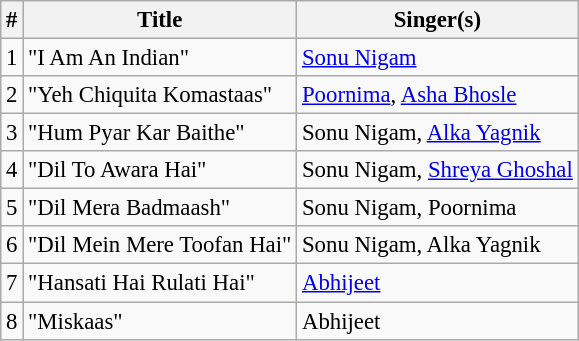<table class="wikitable" style="font-size:95%;">
<tr>
<th>#</th>
<th>Title</th>
<th>Singer(s)</th>
</tr>
<tr>
<td>1</td>
<td>"I Am An Indian"</td>
<td><a href='#'>Sonu Nigam</a></td>
</tr>
<tr>
<td>2</td>
<td>"Yeh Chiquita Komastaas"</td>
<td><a href='#'>Poornima</a>, <a href='#'>Asha Bhosle</a></td>
</tr>
<tr>
<td>3</td>
<td>"Hum Pyar Kar Baithe"</td>
<td>Sonu Nigam, <a href='#'>Alka Yagnik</a></td>
</tr>
<tr>
<td>4</td>
<td>"Dil To Awara Hai"</td>
<td>Sonu Nigam, <a href='#'>Shreya Ghoshal</a></td>
</tr>
<tr>
<td>5</td>
<td>"Dil Mera Badmaash"</td>
<td>Sonu Nigam, Poornima</td>
</tr>
<tr>
<td>6</td>
<td>"Dil Mein Mere Toofan Hai"</td>
<td>Sonu Nigam, Alka Yagnik</td>
</tr>
<tr>
<td>7</td>
<td>"Hansati Hai Rulati Hai"</td>
<td><a href='#'>Abhijeet</a></td>
</tr>
<tr>
<td>8</td>
<td>"Miskaas"</td>
<td>Abhijeet</td>
</tr>
</table>
